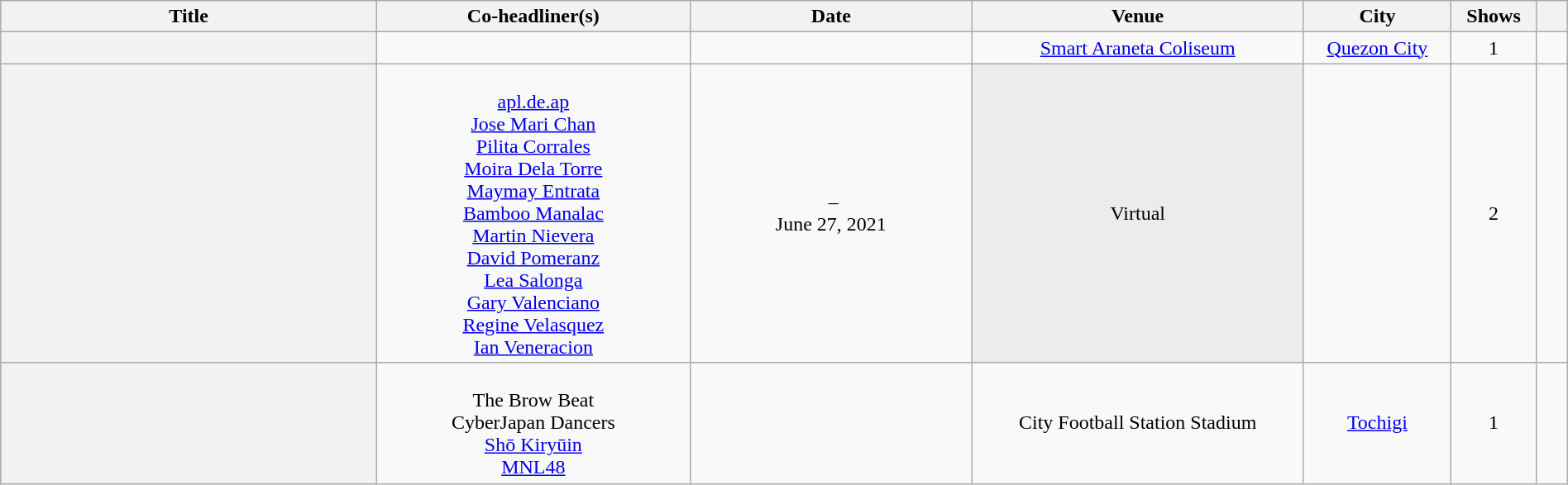<table class="wikitable sortable plainrowheaders"  style="text-align:center; width:100%;">
<tr>
<th scope="col" style="width:24%;">Title</th>
<th scope="col" style="width:20%;">Co-headliner(s)</th>
<th scope="col" style="width:18%;">Date</th>
<th scope="col">Venue</th>
<th scope="col">City</th>
<th scope="col">Shows</th>
<th scope="col" style="width:2%;" class="unsortable"></th>
</tr>
<tr>
<th scope="row"></th>
<td></td>
<td></td>
<td><a href='#'>Smart Araneta Coliseum</a></td>
<td><a href='#'>Quezon City</a></td>
<td>1</td>
<td></td>
</tr>
<tr>
<th scope="row"></th>
<td><br><a href='#'>apl.de.ap</a><br><a href='#'>Jose Mari Chan</a><br><a href='#'>Pilita Corrales</a><br><a href='#'>Moira Dela Torre</a><br><a href='#'>Maymay Entrata</a><br><a href='#'>Bamboo Manalac</a><br><a href='#'>Martin Nievera</a><br><a href='#'>David Pomeranz</a><br><a href='#'>Lea Salonga</a><br><a href='#'>Gary Valenciano</a><br><a href='#'>Regine Velasquez</a><br><a href='#'>Ian Veneracion</a></td>
<td> –<br>June 27, 2021</td>
<td style="background:#ECECEC;">Virtual</td>
<td></td>
<td>2</td>
<td></td>
</tr>
<tr>
<th scope="row"></th>
<td><br>The Brow Beat<br>CyberJapan Dancers<br><a href='#'>Shō Kiryūin</a><br><a href='#'>MNL48</a></td>
<td></td>
<td>City Football Station Stadium</td>
<td><a href='#'>Tochigi</a></td>
<td>1</td>
<td></td>
</tr>
</table>
